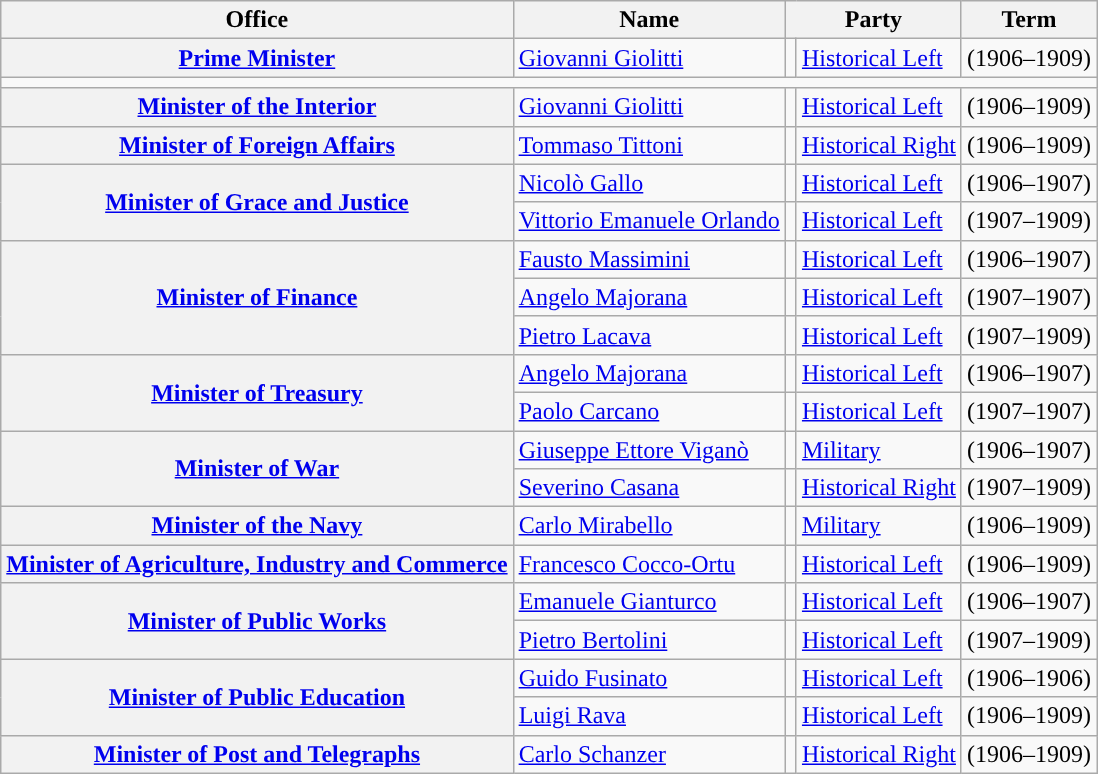<table class="wikitable" style="font-size: 100%;">
<tr>
<th>Office</th>
<th>Name</th>
<th colspan=2>Party</th>
<th>Term</th>
</tr>
<tr>
<th><a href='#'>Prime Minister</a></th>
<td><a href='#'>Giovanni Giolitti</a></td>
<td style="color:inherit;background:"></td>
<td><a href='#'>Historical Left</a></td>
<td>(1906–1909)</td>
</tr>
<tr>
<td colspan=6></td>
</tr>
<tr>
<th><a href='#'>Minister of the Interior</a></th>
<td><a href='#'>Giovanni Giolitti</a></td>
<td style="color:inherit;background:"></td>
<td><a href='#'>Historical Left</a></td>
<td>(1906–1909)</td>
</tr>
<tr>
<th><a href='#'>Minister of Foreign Affairs</a></th>
<td><a href='#'>Tommaso Tittoni</a></td>
<td style="color:inherit;background:"></td>
<td><a href='#'>Historical Right</a></td>
<td>(1906–1909)</td>
</tr>
<tr>
<th rowspan=2><a href='#'>Minister of Grace and Justice</a></th>
<td><a href='#'>Nicolò Gallo</a></td>
<td style="color:inherit;background:"></td>
<td><a href='#'>Historical Left</a></td>
<td>(1906–1907)</td>
</tr>
<tr>
<td><a href='#'>Vittorio Emanuele Orlando</a></td>
<td style="color:inherit;background:"></td>
<td><a href='#'>Historical Left</a></td>
<td>(1907–1909)</td>
</tr>
<tr>
<th rowspan=3><a href='#'>Minister of Finance</a></th>
<td><a href='#'>Fausto Massimini</a></td>
<td style="color:inherit;background:"></td>
<td><a href='#'>Historical Left</a></td>
<td>(1906–1907)</td>
</tr>
<tr>
<td><a href='#'>Angelo Majorana</a></td>
<td style="color:inherit;background:"></td>
<td><a href='#'>Historical Left</a></td>
<td>(1907–1907)</td>
</tr>
<tr>
<td><a href='#'>Pietro Lacava</a></td>
<td style="color:inherit;background:"></td>
<td><a href='#'>Historical Left</a></td>
<td>(1907–1909)</td>
</tr>
<tr>
<th rowspan=2><a href='#'>Minister of Treasury</a></th>
<td><a href='#'>Angelo Majorana</a></td>
<td style="color:inherit;background:"></td>
<td><a href='#'>Historical Left</a></td>
<td>(1906–1907)</td>
</tr>
<tr>
<td><a href='#'>Paolo Carcano</a></td>
<td style="color:inherit;background:"></td>
<td><a href='#'>Historical Left</a></td>
<td>(1907–1907)</td>
</tr>
<tr>
<th rowspan=2><a href='#'>Minister of War</a></th>
<td><a href='#'>Giuseppe Ettore Viganò</a></td>
<td style="color:inherit;background:"></td>
<td><a href='#'>Military</a></td>
<td>(1906–1907)</td>
</tr>
<tr>
<td><a href='#'>Severino Casana</a></td>
<td style="color:inherit;background:"></td>
<td><a href='#'>Historical Right</a></td>
<td>(1907–1909)</td>
</tr>
<tr>
<th><a href='#'>Minister of the Navy</a></th>
<td><a href='#'>Carlo Mirabello</a></td>
<td style="color:inherit;background:"></td>
<td><a href='#'>Military</a></td>
<td>(1906–1909)</td>
</tr>
<tr>
<th><a href='#'>Minister of Agriculture, Industry and Commerce</a></th>
<td><a href='#'>Francesco Cocco-Ortu</a></td>
<td style="color:inherit;background:"></td>
<td><a href='#'>Historical Left</a></td>
<td>(1906–1909)</td>
</tr>
<tr>
<th rowspan=2><a href='#'>Minister of Public Works</a></th>
<td><a href='#'>Emanuele Gianturco</a></td>
<td style="color:inherit;background:"></td>
<td><a href='#'>Historical Left</a></td>
<td>(1906–1907)</td>
</tr>
<tr>
<td><a href='#'>Pietro Bertolini</a></td>
<td style="color:inherit;background:"></td>
<td><a href='#'>Historical Left</a></td>
<td>(1907–1909)</td>
</tr>
<tr>
<th rowspan=2><a href='#'>Minister of Public Education</a></th>
<td><a href='#'>Guido Fusinato</a></td>
<td style="color:inherit;background:"></td>
<td><a href='#'>Historical Left</a></td>
<td>(1906–1906)</td>
</tr>
<tr>
<td><a href='#'>Luigi Rava</a></td>
<td style="color:inherit;background:"></td>
<td><a href='#'>Historical Left</a></td>
<td>(1906–1909)</td>
</tr>
<tr>
<th><a href='#'>Minister of Post and Telegraphs</a></th>
<td><a href='#'>Carlo Schanzer</a></td>
<td style="color:inherit;background:"></td>
<td><a href='#'>Historical Right</a></td>
<td>(1906–1909)</td>
</tr>
</table>
